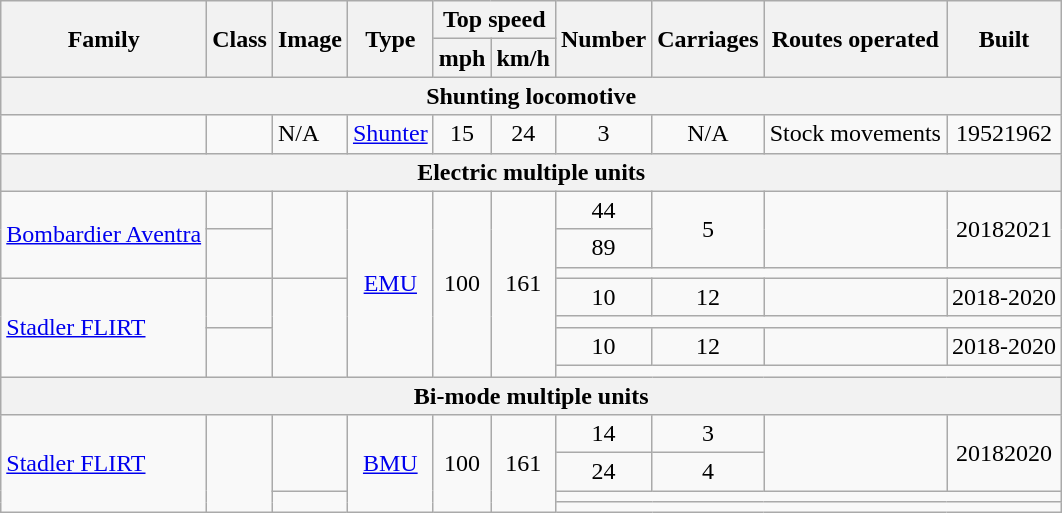<table class="wikitable sortable">
<tr style="background:#f9f9f9;">
<th rowspan="2">Family</th>
<th rowspan="2">Class</th>
<th rowspan="2">Image</th>
<th rowspan="2">Type</th>
<th colspan="2">Top speed</th>
<th rowspan="2">Number</th>
<th rowspan="2">Carriages</th>
<th rowspan="2">Routes operated</th>
<th rowspan="2">Built</th>
</tr>
<tr style="background:#f9f9f9;">
<th>mph</th>
<th>km/h</th>
</tr>
<tr>
<th colspan="10">Shunting locomotive</th>
</tr>
<tr>
<td></td>
<td></td>
<td>N/A</td>
<td style="text-align:center;"><a href='#'>Shunter</a></td>
<td style="text-align:center;">15</td>
<td style="text-align:center;">24</td>
<td style="text-align:center;">3</td>
<td style="text-align:center;">N/A</td>
<td>Stock movements</td>
<td style="text-align:center;">19521962</td>
</tr>
<tr>
<th colspan="10">Electric multiple units</th>
</tr>
<tr>
<td rowspan="3"><a href='#'>Bombardier Aventra</a></td>
<td rowspan="1"></td>
<td rowspan="3" style="text-align:center;"></td>
<td rowspan="7" style="text-align:center;"><a href='#'>EMU</a></td>
<td rowspan="7" style="text-align:center;">100</td>
<td rowspan="7" style="text-align:center;">161</td>
<td style="text-align:center;">44</td>
<td rowspan="2" style="text-align:center;">5</td>
<td rowspan="2"></td>
<td rowspan="2" style="text-align:center;">20182021</td>
</tr>
<tr>
<td rowspan="2"></td>
<td style="text-align:center;">89</td>
</tr>
<tr>
<td colspan="4"></td>
</tr>
<tr>
<td rowspan="4"><a href='#'>Stadler FLIRT</a></td>
<td rowspan="2"></td>
<td rowspan="4" style="text-align:center;"></td>
<td style="text-align:center;">10</td>
<td style="text-align:center;">12</td>
<td></td>
<td style="text-align:center;">2018-2020</td>
</tr>
<tr>
<td colspan="4"></td>
</tr>
<tr>
<td rowspan="2"></td>
<td style="text-align:center;">10</td>
<td style="text-align:center;">12</td>
<td></td>
<td style="text-align:center;">2018-2020</td>
</tr>
<tr>
<td colspan="4"></td>
</tr>
<tr>
<th colspan="10">Bi-mode multiple units</th>
</tr>
<tr>
<td rowspan="4"><a href='#'>Stadler FLIRT</a></td>
<td rowspan="4"></td>
<td rowspan="2"></td>
<td rowspan="4" style="text-align:center;"><a href='#'>BMU</a></td>
<td rowspan="4" style="text-align:center;">100</td>
<td rowspan="4" style="text-align:center;">161</td>
<td style="text-align:center;">14</td>
<td style="text-align:center;">3</td>
<td rowspan="2"></td>
<td rowspan="2" style="text-align:center;">20182020</td>
</tr>
<tr>
<td style="text-align:center;">24</td>
<td style="text-align:center;">4</td>
</tr>
<tr>
<td rowspan="2"></td>
<td colspan="4"></td>
</tr>
<tr>
<td colspan="4"></td>
</tr>
</table>
